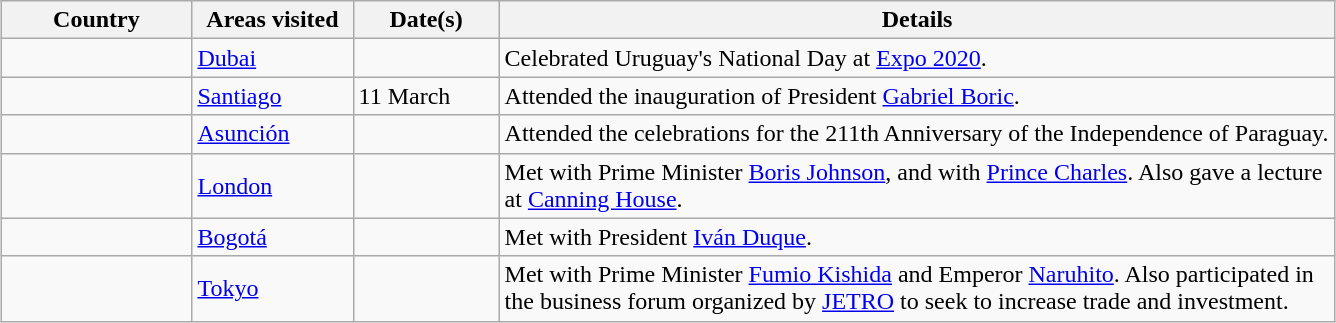<table class="wikitable sortable outercollapse" style="margin: 1em auto 1em auto">
<tr>
<th width="120">Country</th>
<th width="100">Areas visited</th>
<th width="90">Date(s)</th>
<th class="unsortable" width="550">Details</th>
</tr>
<tr>
<td></td>
<td><a href='#'>Dubai</a></td>
<td></td>
<td>Celebrated Uruguay's National Day at <a href='#'>Expo 2020</a>.</td>
</tr>
<tr>
<td></td>
<td><a href='#'>Santiago</a></td>
<td>11 March</td>
<td>Attended the inauguration of President <a href='#'>Gabriel Boric</a>.</td>
</tr>
<tr>
<td></td>
<td><a href='#'>Asunción</a></td>
<td></td>
<td>Attended the celebrations for the 211th Anniversary of the Independence of Paraguay.</td>
</tr>
<tr>
<td></td>
<td><a href='#'>London</a></td>
<td></td>
<td>Met with Prime Minister <a href='#'>Boris Johnson</a>, and with <a href='#'>Prince Charles</a>. Also gave a lecture at <a href='#'>Canning House</a>.</td>
</tr>
<tr>
<td></td>
<td><a href='#'>Bogotá</a></td>
<td></td>
<td>Met with President <a href='#'>Iván Duque</a>.</td>
</tr>
<tr>
<td></td>
<td><a href='#'>Tokyo</a></td>
<td></td>
<td>Met with Prime Minister <a href='#'>Fumio Kishida</a> and Emperor <a href='#'>Naruhito</a>. Also participated in the business forum organized by <a href='#'>JETRO</a> to seek to increase trade and investment.</td>
</tr>
</table>
